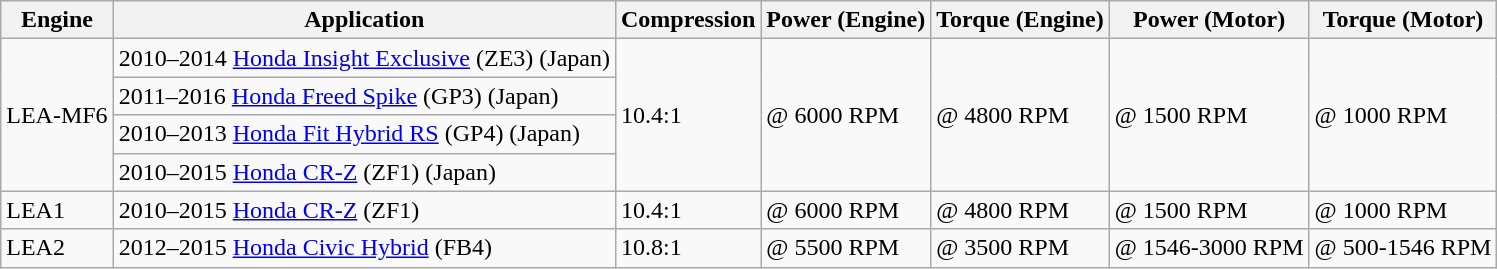<table class="wikitable">
<tr>
<th>Engine</th>
<th>Application</th>
<th>Compression</th>
<th>Power (Engine)</th>
<th>Torque (Engine)</th>
<th>Power (Motor)</th>
<th>Torque (Motor)</th>
</tr>
<tr>
<td rowspan="4">LEA-MF6</td>
<td>2010–2014 <a href='#'>Honda Insight Exclusive</a> (ZE3) (Japan)</td>
<td rowspan="4">10.4:1</td>
<td rowspan="4"> @ 6000 RPM</td>
<td rowspan="4"> @ 4800 RPM</td>
<td rowspan="4"> @ 1500 RPM</td>
<td rowspan="4"> @ 1000 RPM</td>
</tr>
<tr>
<td>2011–2016 <a href='#'>Honda Freed Spike</a> (GP3) (Japan)</td>
</tr>
<tr>
<td>2010–2013 <a href='#'>Honda Fit Hybrid RS</a> (GP4) (Japan)</td>
</tr>
<tr>
<td>2010–2015 <a href='#'>Honda CR-Z</a> (ZF1) (Japan)</td>
</tr>
<tr>
<td>LEA1</td>
<td>2010–2015 <a href='#'>Honda CR-Z</a> (ZF1)</td>
<td>10.4:1</td>
<td> @ 6000 RPM</td>
<td> @ 4800 RPM</td>
<td> @ 1500 RPM</td>
<td> @ 1000 RPM</td>
</tr>
<tr>
<td>LEA2</td>
<td>2012–2015 <a href='#'>Honda Civic Hybrid</a> (FB4)</td>
<td>10.8:1</td>
<td> @ 5500 RPM</td>
<td> @ 3500 RPM</td>
<td> @ 1546-3000 RPM</td>
<td> @ 500-1546 RPM</td>
</tr>
</table>
